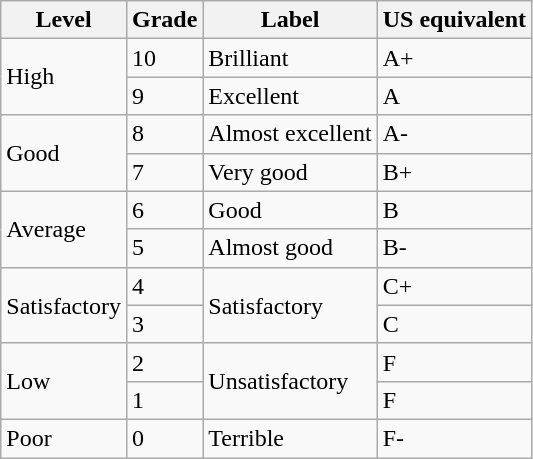<table class="wikitable">
<tr>
<th>Level</th>
<th>Grade</th>
<th>Label</th>
<th>US equivalent</th>
</tr>
<tr>
<td rowspan="2">High</td>
<td>10</td>
<td>Brilliant</td>
<td>A+</td>
</tr>
<tr>
<td>9</td>
<td>Excellent</td>
<td>A</td>
</tr>
<tr>
<td rowspan="2">Good</td>
<td>8</td>
<td>Almost excellent</td>
<td>A-</td>
</tr>
<tr>
<td>7</td>
<td>Very good</td>
<td>B+</td>
</tr>
<tr>
<td rowspan="2">Average</td>
<td>6</td>
<td>Good</td>
<td>B</td>
</tr>
<tr>
<td>5</td>
<td>Almost good</td>
<td>B-</td>
</tr>
<tr>
<td rowspan="2">Satisfactory</td>
<td>4</td>
<td rowspan="2">Satisfactory</td>
<td>C+</td>
</tr>
<tr>
<td>3</td>
<td>C</td>
</tr>
<tr>
<td rowspan="2">Low</td>
<td>2</td>
<td rowspan="2">Unsatisfactory</td>
<td>F</td>
</tr>
<tr>
<td>1</td>
<td>F</td>
</tr>
<tr>
<td rowspan="2">Poor</td>
<td>0</td>
<td rowspan="2">Terrible</td>
<td>F-</td>
</tr>
</table>
